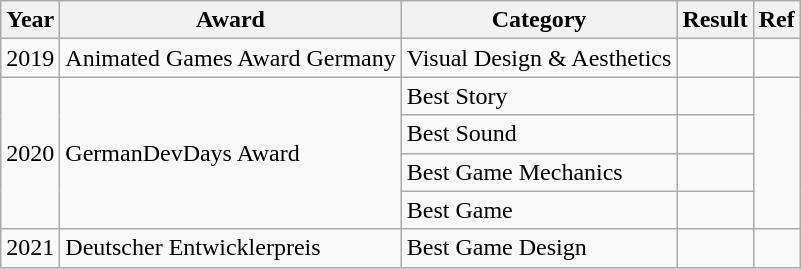<table class="wikitable sortable">
<tr>
<th>Year</th>
<th>Award</th>
<th>Category</th>
<th>Result</th>
<th>Ref</th>
</tr>
<tr>
<td style="text-align:center;">2019</td>
<td>Animated Games Award Germany</td>
<td>Visual Design & Aesthetics</td>
<td></td>
<td style="text-align:center;"></td>
</tr>
<tr>
<td style="text-align:center;" rowspan="4">2020</td>
<td rowspan="4">GermanDevDays Award</td>
<td>Best Story</td>
<td></td>
<td rowspan="4" style="text-align:center;"></td>
</tr>
<tr>
<td>Best Sound</td>
<td></td>
</tr>
<tr>
<td>Best Game Mechanics</td>
<td></td>
</tr>
<tr>
<td>Best Game</td>
<td></td>
</tr>
<tr>
<td style="text-align:center;">2021</td>
<td>Deutscher Entwicklerpreis</td>
<td>Best Game Design</td>
<td></td>
<td style="text-align:center;"></td>
</tr>
</table>
